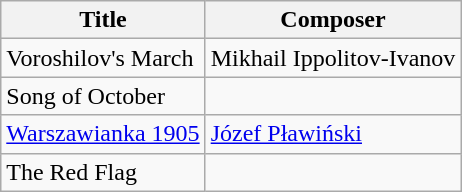<table class="wikitable">
<tr>
<th>Title</th>
<th>Composer</th>
</tr>
<tr>
<td>Voroshilov's March</td>
<td>Mikhail Ippolitov-Ivanov</td>
</tr>
<tr>
<td>Song of October</td>
<td></td>
</tr>
<tr>
<td><a href='#'>Warszawianka 1905</a></td>
<td><a href='#'>Józef Pławiński</a></td>
</tr>
<tr>
<td>The Red Flag</td>
<td></td>
</tr>
</table>
